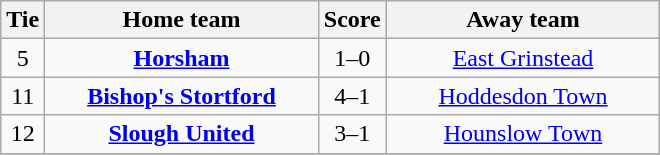<table class="wikitable" style="text-align:center;">
<tr>
<th width=20>Tie</th>
<th width=175>Home team</th>
<th width=20>Score</th>
<th width=175>Away team</th>
</tr>
<tr>
<td>5</td>
<td><strong><a href='#'>Horsham</a></strong></td>
<td>1–0</td>
<td><a href='#'>East Grinstead</a></td>
</tr>
<tr>
<td>11</td>
<td><strong><a href='#'>Bishop's Stortford</a></strong></td>
<td>4–1</td>
<td><a href='#'>Hoddesdon Town</a></td>
</tr>
<tr>
<td>12</td>
<td><strong><a href='#'>Slough United</a></strong></td>
<td>3–1</td>
<td><a href='#'>Hounslow Town</a></td>
</tr>
<tr>
</tr>
</table>
